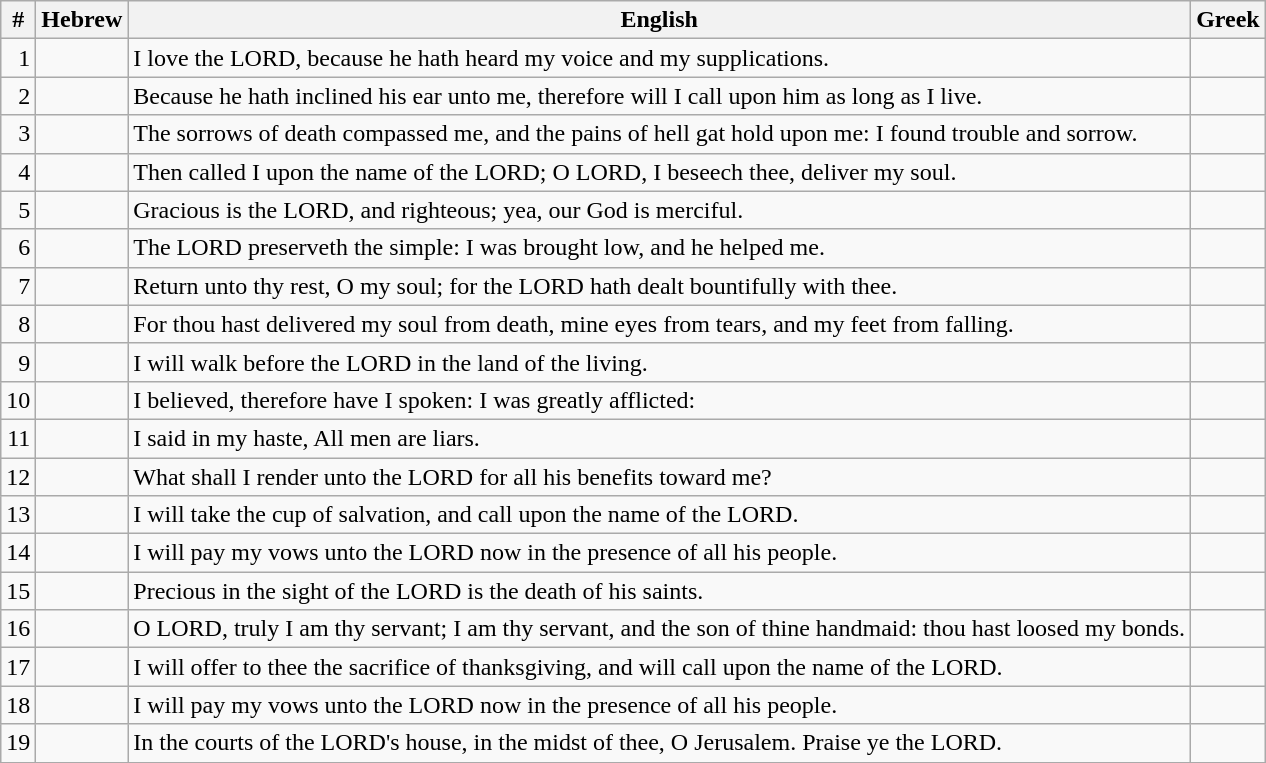<table class=wikitable>
<tr>
<th>#</th>
<th>Hebrew</th>
<th>English</th>
<th>Greek</th>
</tr>
<tr>
<td style="text-align:right">1</td>
<td style="text-align:right"></td>
<td>I love the LORD, because he hath heard my voice and my supplications.</td>
<td></td>
</tr>
<tr>
<td style="text-align:right">2</td>
<td style="text-align:right"></td>
<td>Because he hath inclined his ear unto me, therefore will I call upon him as long as I live.</td>
<td></td>
</tr>
<tr>
<td style="text-align:right">3</td>
<td style="text-align:right"></td>
<td>The sorrows of death compassed me, and the pains of hell gat hold upon me: I found trouble and sorrow.</td>
<td></td>
</tr>
<tr>
<td style="text-align:right">4</td>
<td style="text-align:right"></td>
<td>Then called I upon the name of the LORD; O LORD, I beseech thee, deliver my soul.</td>
<td></td>
</tr>
<tr>
<td style="text-align:right">5</td>
<td style="text-align:right"></td>
<td>Gracious is the LORD, and righteous; yea, our God is merciful.</td>
<td></td>
</tr>
<tr>
<td style="text-align:right">6</td>
<td style="text-align:right"></td>
<td>The LORD preserveth the simple: I was brought low, and he helped me.</td>
<td></td>
</tr>
<tr>
<td style="text-align:right">7</td>
<td style="text-align:right"></td>
<td>Return unto thy rest, O my soul; for the LORD hath dealt bountifully with thee.</td>
<td></td>
</tr>
<tr>
<td style="text-align:right">8</td>
<td style="text-align:right"></td>
<td>For thou hast delivered my soul from death, mine eyes from tears, and my feet from falling.</td>
<td></td>
</tr>
<tr>
<td style="text-align:right">9</td>
<td style="text-align:right"></td>
<td>I will walk before the LORD in the land of the living.</td>
<td></td>
</tr>
<tr>
<td style="text-align:right">10</td>
<td style="text-align:right"></td>
<td>I believed, therefore have I spoken: I was greatly afflicted:</td>
<td></td>
</tr>
<tr>
<td style="text-align:right">11</td>
<td style="text-align:right"></td>
<td>I said in my haste, All men are liars.</td>
<td></td>
</tr>
<tr>
<td style="text-align:right">12</td>
<td style="text-align:right"></td>
<td>What shall I render unto the LORD for all his benefits toward me?</td>
<td></td>
</tr>
<tr>
<td style="text-align:right">13</td>
<td style="text-align:right"></td>
<td>I will take the cup of salvation, and call upon the name of the LORD.</td>
<td></td>
</tr>
<tr>
<td style="text-align:right">14</td>
<td style="text-align:right"></td>
<td>I will pay my vows unto the LORD now in the presence of all his people.</td>
<td></td>
</tr>
<tr>
<td style="text-align:right">15</td>
<td style="text-align:right"></td>
<td>Precious in the sight of the LORD is the death of his saints.</td>
<td></td>
</tr>
<tr>
<td style="text-align:right">16</td>
<td style="text-align:right"></td>
<td>O LORD, truly I am thy servant; I am thy servant, and the son of thine handmaid: thou hast loosed my bonds.</td>
<td></td>
</tr>
<tr>
<td style="text-align:right">17</td>
<td style="text-align:right"></td>
<td>I will offer to thee the sacrifice of thanksgiving, and will call upon the name of the LORD.</td>
<td></td>
</tr>
<tr>
<td style="text-align:right">18</td>
<td style="text-align:right"></td>
<td>I will pay my vows unto the LORD now in the presence of all his people.</td>
<td></td>
</tr>
<tr>
<td style="text-align:right">19</td>
<td style="text-align:right"></td>
<td>In the courts of the LORD's house, in the midst of thee, O Jerusalem. Praise ye the LORD.</td>
<td></td>
</tr>
<tr>
</tr>
</table>
